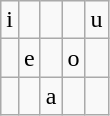<table class="wikitable">
<tr>
<td>i</td>
<td> </td>
<td> </td>
<td> </td>
<td>u</td>
</tr>
<tr>
<td> </td>
<td>e</td>
<td> </td>
<td>o</td>
<td> </td>
</tr>
<tr>
<td> </td>
<td> </td>
<td>a</td>
<td> </td>
<td> </td>
</tr>
</table>
